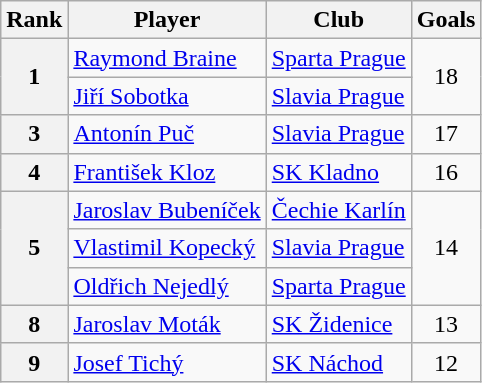<table class="wikitable" style="text-align:center">
<tr>
<th>Rank</th>
<th>Player</th>
<th>Club</th>
<th>Goals</th>
</tr>
<tr>
<th rowspan="2">1</th>
<td align="left"> <a href='#'>Raymond Braine</a></td>
<td align="left"><a href='#'>Sparta Prague</a></td>
<td rowspan="2">18</td>
</tr>
<tr>
<td align="left"> <a href='#'>Jiří Sobotka</a></td>
<td align="left"><a href='#'>Slavia Prague</a></td>
</tr>
<tr>
<th>3</th>
<td align="left"> <a href='#'>Antonín Puč</a></td>
<td align="left"><a href='#'>Slavia Prague</a></td>
<td>17</td>
</tr>
<tr>
<th>4</th>
<td align="left"> <a href='#'>František Kloz</a></td>
<td align="left"><a href='#'>SK Kladno</a></td>
<td>16</td>
</tr>
<tr>
<th rowspan="3">5</th>
<td align="left"> <a href='#'>Jaroslav Bubeníček</a></td>
<td align="left"><a href='#'>Čechie Karlín</a></td>
<td rowspan="3">14</td>
</tr>
<tr>
<td align="left"> <a href='#'>Vlastimil Kopecký</a></td>
<td align="left"><a href='#'>Slavia Prague</a></td>
</tr>
<tr>
<td align="left"> <a href='#'>Oldřich Nejedlý</a></td>
<td align="left"><a href='#'>Sparta Prague</a></td>
</tr>
<tr>
<th>8</th>
<td align="left"> <a href='#'>Jaroslav Moták</a></td>
<td align="left"><a href='#'>SK Židenice</a></td>
<td>13</td>
</tr>
<tr>
<th>9</th>
<td align="left"> <a href='#'>Josef Tichý</a></td>
<td align="left"><a href='#'>SK Náchod</a></td>
<td>12</td>
</tr>
</table>
